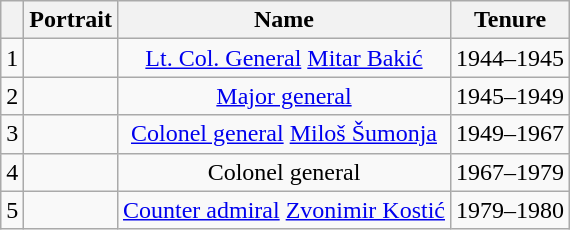<table class="wikitable" style="text-align:center">
<tr>
<th></th>
<th>Portrait</th>
<th>Name</th>
<th>Tenure</th>
</tr>
<tr>
<td>1</td>
<td></td>
<td><a href='#'>Lt. Col. General</a> <a href='#'>Mitar Bakić</a></td>
<td>1944–1945</td>
</tr>
<tr>
<td>2</td>
<td></td>
<td><a href='#'>Major general</a> </td>
<td>1945–1949</td>
</tr>
<tr>
<td>3</td>
<td></td>
<td><a href='#'>Colonel general</a> <a href='#'>Miloš Šumonja</a></td>
<td>1949–1967</td>
</tr>
<tr>
<td>4</td>
<td></td>
<td>Colonel general </td>
<td>1967–1979</td>
</tr>
<tr>
<td>5</td>
<td></td>
<td><a href='#'>Counter admiral</a> <a href='#'>Zvonimir Kostić</a></td>
<td>1979–1980</td>
</tr>
</table>
